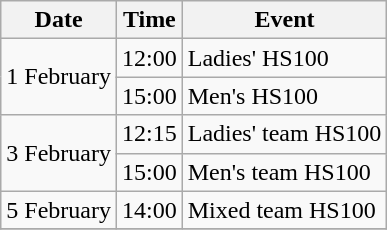<table class="wikitable">
<tr>
<th>Date</th>
<th>Time</th>
<th>Event</th>
</tr>
<tr>
<td rowspan=2>1 February</td>
<td>12:00</td>
<td>Ladies' HS100</td>
</tr>
<tr>
<td>15:00</td>
<td>Men's HS100</td>
</tr>
<tr>
<td rowspan=2>3 February</td>
<td>12:15</td>
<td>Ladies' team HS100</td>
</tr>
<tr>
<td>15:00</td>
<td>Men's team HS100</td>
</tr>
<tr>
<td>5 February</td>
<td>14:00</td>
<td>Mixed team HS100</td>
</tr>
<tr>
</tr>
</table>
